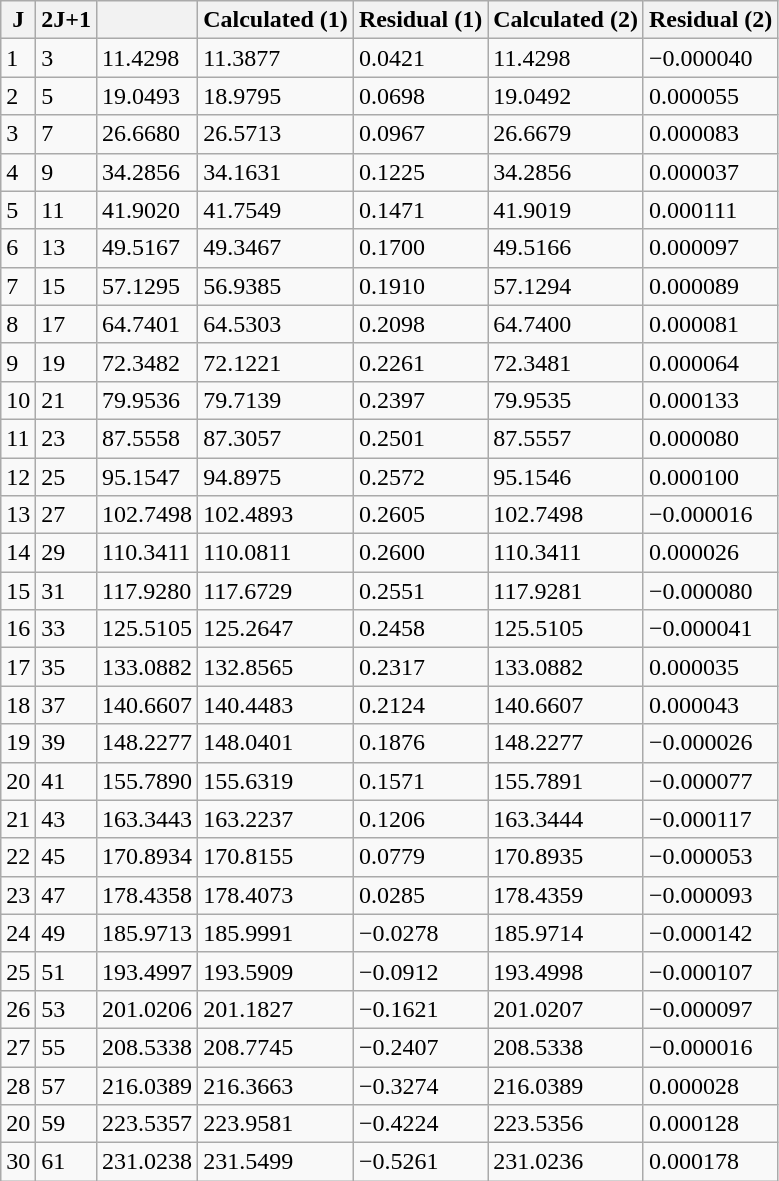<table class="wikitable">
<tr>
<th>J</th>
<th>2J+1</th>
<th></th>
<th>Calculated (1)</th>
<th>Residual (1)</th>
<th>Calculated (2)</th>
<th>Residual (2)</th>
</tr>
<tr>
<td>1</td>
<td>3</td>
<td>11.4298</td>
<td>11.3877</td>
<td>0.0421</td>
<td>11.4298</td>
<td>−0.000040</td>
</tr>
<tr>
<td>2</td>
<td>5</td>
<td>19.0493</td>
<td>18.9795</td>
<td>0.0698</td>
<td>19.0492</td>
<td>0.000055</td>
</tr>
<tr>
<td>3</td>
<td>7</td>
<td>26.6680</td>
<td>26.5713</td>
<td>0.0967</td>
<td>26.6679</td>
<td>0.000083</td>
</tr>
<tr>
<td>4</td>
<td>9</td>
<td>34.2856</td>
<td>34.1631</td>
<td>0.1225</td>
<td>34.2856</td>
<td>0.000037</td>
</tr>
<tr>
<td>5</td>
<td>11</td>
<td>41.9020</td>
<td>41.7549</td>
<td>0.1471</td>
<td>41.9019</td>
<td>0.000111</td>
</tr>
<tr>
<td>6</td>
<td>13</td>
<td>49.5167</td>
<td>49.3467</td>
<td>0.1700</td>
<td>49.5166</td>
<td>0.000097</td>
</tr>
<tr>
<td>7</td>
<td>15</td>
<td>57.1295</td>
<td>56.9385</td>
<td>0.1910</td>
<td>57.1294</td>
<td>0.000089</td>
</tr>
<tr>
<td>8</td>
<td>17</td>
<td>64.7401</td>
<td>64.5303</td>
<td>0.2098</td>
<td>64.7400</td>
<td>0.000081</td>
</tr>
<tr>
<td>9</td>
<td>19</td>
<td>72.3482</td>
<td>72.1221</td>
<td>0.2261</td>
<td>72.3481</td>
<td>0.000064</td>
</tr>
<tr>
<td>10</td>
<td>21</td>
<td>79.9536</td>
<td>79.7139</td>
<td>0.2397</td>
<td>79.9535</td>
<td>0.000133</td>
</tr>
<tr>
<td>11</td>
<td>23</td>
<td>87.5558</td>
<td>87.3057</td>
<td>0.2501</td>
<td>87.5557</td>
<td>0.000080</td>
</tr>
<tr>
<td>12</td>
<td>25</td>
<td>95.1547</td>
<td>94.8975</td>
<td>0.2572</td>
<td>95.1546</td>
<td>0.000100</td>
</tr>
<tr>
<td>13</td>
<td>27</td>
<td>102.7498</td>
<td>102.4893</td>
<td>0.2605</td>
<td>102.7498</td>
<td>−0.000016</td>
</tr>
<tr>
<td>14</td>
<td>29</td>
<td>110.3411</td>
<td>110.0811</td>
<td>0.2600</td>
<td>110.3411</td>
<td>0.000026</td>
</tr>
<tr>
<td>15</td>
<td>31</td>
<td>117.9280</td>
<td>117.6729</td>
<td>0.2551</td>
<td>117.9281</td>
<td>−0.000080</td>
</tr>
<tr>
<td>16</td>
<td>33</td>
<td>125.5105</td>
<td>125.2647</td>
<td>0.2458</td>
<td>125.5105</td>
<td>−0.000041</td>
</tr>
<tr>
<td>17</td>
<td>35</td>
<td>133.0882</td>
<td>132.8565</td>
<td>0.2317</td>
<td>133.0882</td>
<td>0.000035</td>
</tr>
<tr>
<td>18</td>
<td>37</td>
<td>140.6607</td>
<td>140.4483</td>
<td>0.2124</td>
<td>140.6607</td>
<td>0.000043</td>
</tr>
<tr>
<td>19</td>
<td>39</td>
<td>148.2277</td>
<td>148.0401</td>
<td>0.1876</td>
<td>148.2277</td>
<td>−0.000026</td>
</tr>
<tr>
<td>20</td>
<td>41</td>
<td>155.7890</td>
<td>155.6319</td>
<td>0.1571</td>
<td>155.7891</td>
<td>−0.000077</td>
</tr>
<tr>
<td>21</td>
<td>43</td>
<td>163.3443</td>
<td>163.2237</td>
<td>0.1206</td>
<td>163.3444</td>
<td>−0.000117</td>
</tr>
<tr>
<td>22</td>
<td>45</td>
<td>170.8934</td>
<td>170.8155</td>
<td>0.0779</td>
<td>170.8935</td>
<td>−0.000053</td>
</tr>
<tr>
<td>23</td>
<td>47</td>
<td>178.4358</td>
<td>178.4073</td>
<td>0.0285</td>
<td>178.4359</td>
<td>−0.000093</td>
</tr>
<tr>
<td>24</td>
<td>49</td>
<td>185.9713</td>
<td>185.9991</td>
<td>−0.0278</td>
<td>185.9714</td>
<td>−0.000142</td>
</tr>
<tr>
<td>25</td>
<td>51</td>
<td>193.4997</td>
<td>193.5909</td>
<td>−0.0912</td>
<td>193.4998</td>
<td>−0.000107</td>
</tr>
<tr>
<td>26</td>
<td>53</td>
<td>201.0206</td>
<td>201.1827</td>
<td>−0.1621</td>
<td>201.0207</td>
<td>−0.000097</td>
</tr>
<tr>
<td>27</td>
<td>55</td>
<td>208.5338</td>
<td>208.7745</td>
<td>−0.2407</td>
<td>208.5338</td>
<td>−0.000016</td>
</tr>
<tr>
<td>28</td>
<td>57</td>
<td>216.0389</td>
<td>216.3663</td>
<td>−0.3274</td>
<td>216.0389</td>
<td>0.000028</td>
</tr>
<tr>
<td>20</td>
<td>59</td>
<td>223.5357</td>
<td>223.9581</td>
<td>−0.4224</td>
<td>223.5356</td>
<td>0.000128</td>
</tr>
<tr>
<td>30</td>
<td>61</td>
<td>231.0238</td>
<td>231.5499</td>
<td>−0.5261</td>
<td>231.0236</td>
<td>0.000178</td>
</tr>
</table>
